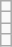<table class="wikitable">
<tr>
<td></td>
</tr>
<tr>
<td></td>
</tr>
<tr>
<td></td>
</tr>
<tr>
<td></td>
</tr>
</table>
